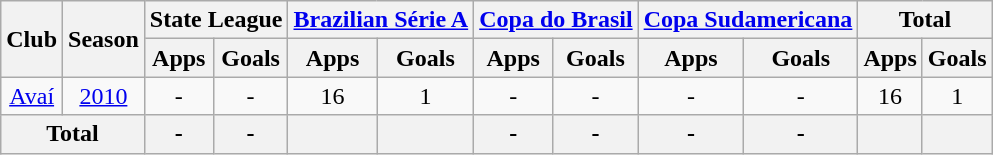<table class="wikitable" style="text-align: center;">
<tr>
<th rowspan="2">Club</th>
<th rowspan="2">Season</th>
<th colspan="2">State League</th>
<th colspan="2"><a href='#'>Brazilian Série A</a></th>
<th colspan="2"><a href='#'>Copa do Brasil</a></th>
<th colspan="2"><a href='#'>Copa Sudamericana</a></th>
<th colspan="2">Total</th>
</tr>
<tr>
<th>Apps</th>
<th>Goals</th>
<th>Apps</th>
<th>Goals</th>
<th>Apps</th>
<th>Goals</th>
<th>Apps</th>
<th>Goals</th>
<th>Apps</th>
<th>Goals</th>
</tr>
<tr>
<td rowspan="1" valign="center"><a href='#'>Avaí</a></td>
<td><a href='#'>2010</a></td>
<td>-</td>
<td>-</td>
<td>16</td>
<td>1</td>
<td>-</td>
<td>-</td>
<td>-</td>
<td>-</td>
<td>16</td>
<td>1</td>
</tr>
<tr>
<th colspan="2"><strong>Total</strong></th>
<th>-</th>
<th>-</th>
<th></th>
<th></th>
<th>-</th>
<th>-</th>
<th>-</th>
<th>-</th>
<th></th>
<th></th>
</tr>
</table>
